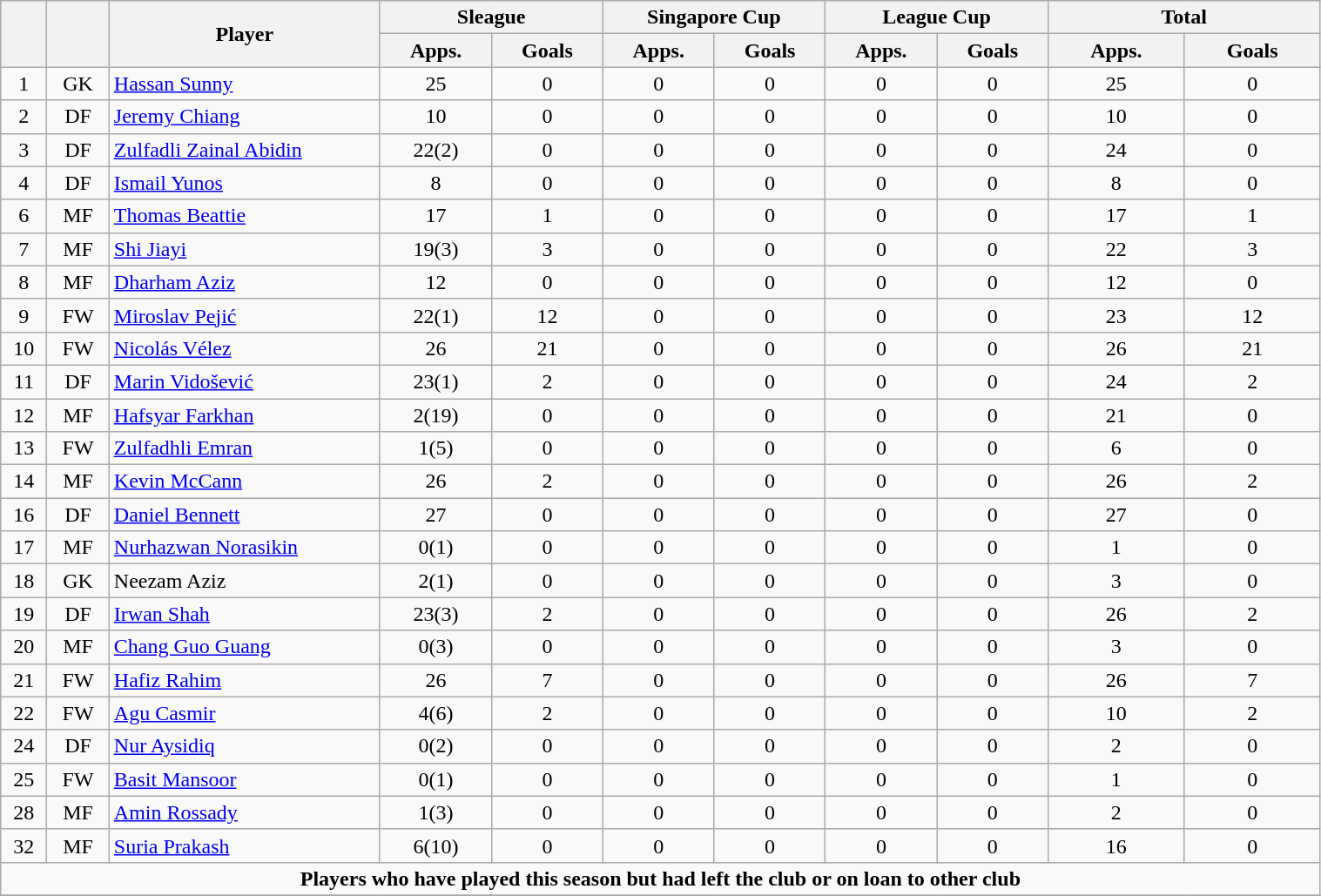<table class="wikitable" style="text-align:center; font-size:100%; width:80%;">
<tr>
<th rowspan=2></th>
<th rowspan=2></th>
<th rowspan=2 width="200">Player</th>
<th colspan=2 width="105">Sleague</th>
<th colspan=2 width="105">Singapore Cup</th>
<th colspan=2 width="105">League Cup</th>
<th colspan=2 width="130">Total</th>
</tr>
<tr>
<th>Apps.</th>
<th>Goals</th>
<th>Apps.</th>
<th>Goals</th>
<th>Apps.</th>
<th>Goals</th>
<th>Apps.</th>
<th>Goals</th>
</tr>
<tr>
<td>1</td>
<td>GK</td>
<td align="left"> <a href='#'>Hassan Sunny</a></td>
<td>25</td>
<td>0</td>
<td>0</td>
<td>0</td>
<td>0</td>
<td>0</td>
<td>25</td>
<td>0</td>
</tr>
<tr>
<td>2</td>
<td>DF</td>
<td align="left"> <a href='#'>Jeremy Chiang</a></td>
<td>10</td>
<td>0</td>
<td>0</td>
<td>0</td>
<td>0</td>
<td>0</td>
<td>10</td>
<td>0</td>
</tr>
<tr>
<td>3</td>
<td>DF</td>
<td align="left"> <a href='#'>Zulfadli Zainal Abidin</a></td>
<td>22(2)</td>
<td>0</td>
<td>0</td>
<td>0</td>
<td>0</td>
<td>0</td>
<td>24</td>
<td>0</td>
</tr>
<tr>
<td>4</td>
<td>DF</td>
<td align="left"> <a href='#'>Ismail Yunos</a></td>
<td>8</td>
<td>0</td>
<td>0</td>
<td>0</td>
<td>0</td>
<td>0</td>
<td>8</td>
<td>0</td>
</tr>
<tr>
<td>6</td>
<td>MF</td>
<td align="left"> <a href='#'>Thomas Beattie</a></td>
<td>17</td>
<td>1</td>
<td>0</td>
<td>0</td>
<td>0</td>
<td>0</td>
<td>17</td>
<td>1</td>
</tr>
<tr>
<td>7</td>
<td>MF</td>
<td align="left"> <a href='#'>Shi Jiayi</a></td>
<td>19(3)</td>
<td>3</td>
<td>0</td>
<td>0</td>
<td>0</td>
<td>0</td>
<td>22</td>
<td>3</td>
</tr>
<tr>
<td>8</td>
<td>MF</td>
<td align="left"> <a href='#'>Dharham Aziz</a></td>
<td>12</td>
<td>0</td>
<td>0</td>
<td>0</td>
<td>0</td>
<td>0</td>
<td>12</td>
<td>0</td>
</tr>
<tr>
<td>9</td>
<td>FW</td>
<td align="left"> <a href='#'>Miroslav Pejić</a></td>
<td>22(1)</td>
<td>12</td>
<td>0</td>
<td>0</td>
<td>0</td>
<td>0</td>
<td>23</td>
<td>12</td>
</tr>
<tr>
<td>10</td>
<td>FW</td>
<td align="left"> <a href='#'>Nicolás Vélez</a></td>
<td>26</td>
<td>21</td>
<td>0</td>
<td>0</td>
<td>0</td>
<td>0</td>
<td>26</td>
<td>21</td>
</tr>
<tr>
<td>11</td>
<td>DF</td>
<td align="left"> <a href='#'>Marin Vidošević</a></td>
<td>23(1)</td>
<td>2</td>
<td>0</td>
<td>0</td>
<td>0</td>
<td>0</td>
<td>24</td>
<td>2</td>
</tr>
<tr>
<td>12</td>
<td>MF</td>
<td align="left"> <a href='#'>Hafsyar Farkhan</a></td>
<td>2(19)</td>
<td>0</td>
<td>0</td>
<td>0</td>
<td>0</td>
<td>0</td>
<td>21</td>
<td>0</td>
</tr>
<tr>
<td>13</td>
<td>FW</td>
<td align="left"> <a href='#'>Zulfadhli Emran</a></td>
<td>1(5)</td>
<td>0</td>
<td>0</td>
<td>0</td>
<td>0</td>
<td>0</td>
<td>6</td>
<td>0</td>
</tr>
<tr>
<td>14</td>
<td>MF</td>
<td align="left"> <a href='#'>Kevin McCann</a></td>
<td>26</td>
<td>2</td>
<td>0</td>
<td>0</td>
<td>0</td>
<td>0</td>
<td>26</td>
<td>2</td>
</tr>
<tr>
<td>16</td>
<td>DF</td>
<td align="left"> <a href='#'>Daniel Bennett</a></td>
<td>27</td>
<td>0</td>
<td>0</td>
<td>0</td>
<td>0</td>
<td>0</td>
<td>27</td>
<td>0</td>
</tr>
<tr>
<td>17</td>
<td>MF</td>
<td align="left"> <a href='#'>Nurhazwan Norasikin</a></td>
<td>0(1)</td>
<td>0</td>
<td>0</td>
<td>0</td>
<td>0</td>
<td>0</td>
<td>1</td>
<td>0</td>
</tr>
<tr>
<td>18</td>
<td>GK</td>
<td align="left"> Neezam Aziz</td>
<td>2(1)</td>
<td>0</td>
<td>0</td>
<td>0</td>
<td>0</td>
<td>0</td>
<td>3</td>
<td>0</td>
</tr>
<tr>
<td>19</td>
<td>DF</td>
<td align="left"> <a href='#'>Irwan Shah</a></td>
<td>23(3)</td>
<td>2</td>
<td>0</td>
<td>0</td>
<td>0</td>
<td>0</td>
<td>26</td>
<td>2</td>
</tr>
<tr>
<td>20</td>
<td>MF</td>
<td align="left"> <a href='#'>Chang Guo Guang</a></td>
<td>0(3)</td>
<td>0</td>
<td>0</td>
<td>0</td>
<td>0</td>
<td>0</td>
<td>3</td>
<td>0</td>
</tr>
<tr>
<td>21</td>
<td>FW</td>
<td align="left"> <a href='#'>Hafiz Rahim</a></td>
<td>26</td>
<td>7</td>
<td>0</td>
<td>0</td>
<td>0</td>
<td>0</td>
<td>26</td>
<td>7</td>
</tr>
<tr>
<td>22</td>
<td>FW</td>
<td align="left"> <a href='#'>Agu Casmir</a></td>
<td>4(6)</td>
<td>2</td>
<td>0</td>
<td>0</td>
<td>0</td>
<td>0</td>
<td>10</td>
<td>2</td>
</tr>
<tr>
<td>24</td>
<td>DF</td>
<td align="left"> <a href='#'>Nur Aysidiq</a></td>
<td>0(2)</td>
<td>0</td>
<td>0</td>
<td>0</td>
<td>0</td>
<td>0</td>
<td>2</td>
<td>0</td>
</tr>
<tr>
<td>25</td>
<td>FW</td>
<td align="left"> <a href='#'>Basit Mansoor</a></td>
<td>0(1)</td>
<td>0</td>
<td>0</td>
<td>0</td>
<td>0</td>
<td>0</td>
<td>1</td>
<td>0</td>
</tr>
<tr>
<td>28</td>
<td>MF</td>
<td align="left"> <a href='#'>Amin Rossady</a></td>
<td>1(3)</td>
<td>0</td>
<td>0</td>
<td>0</td>
<td>0</td>
<td>0</td>
<td>2</td>
<td>0</td>
</tr>
<tr>
<td>32</td>
<td>MF</td>
<td align="left"> <a href='#'>Suria Prakash</a></td>
<td>6(10)</td>
<td>0</td>
<td>0</td>
<td>0</td>
<td>0</td>
<td>0</td>
<td>16</td>
<td>0</td>
</tr>
<tr>
<td colspan="17"><strong>Players who have played this season but had left the club or on loan to other club</strong></td>
</tr>
<tr>
</tr>
</table>
